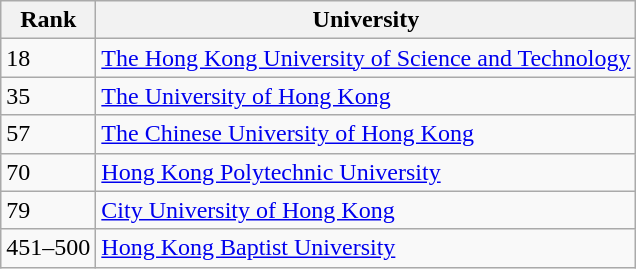<table class="wikitable">
<tr>
<th>Rank</th>
<th>University</th>
</tr>
<tr>
<td>18</td>
<td><a href='#'>The Hong Kong University of Science and Technology</a></td>
</tr>
<tr>
<td>35</td>
<td><a href='#'>The University of Hong Kong</a></td>
</tr>
<tr>
<td>57</td>
<td><a href='#'>The Chinese University of Hong Kong</a></td>
</tr>
<tr>
<td>70</td>
<td><a href='#'>Hong Kong Polytechnic University</a></td>
</tr>
<tr>
<td>79</td>
<td><a href='#'>City University of Hong Kong</a></td>
</tr>
<tr>
<td>451–500</td>
<td><a href='#'>Hong Kong Baptist University</a></td>
</tr>
</table>
